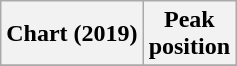<table class="wikitable plainrowheaders" style="text-align:center">
<tr>
<th scope="col">Chart (2019)</th>
<th scope="col">Peak<br>position</th>
</tr>
<tr>
</tr>
</table>
